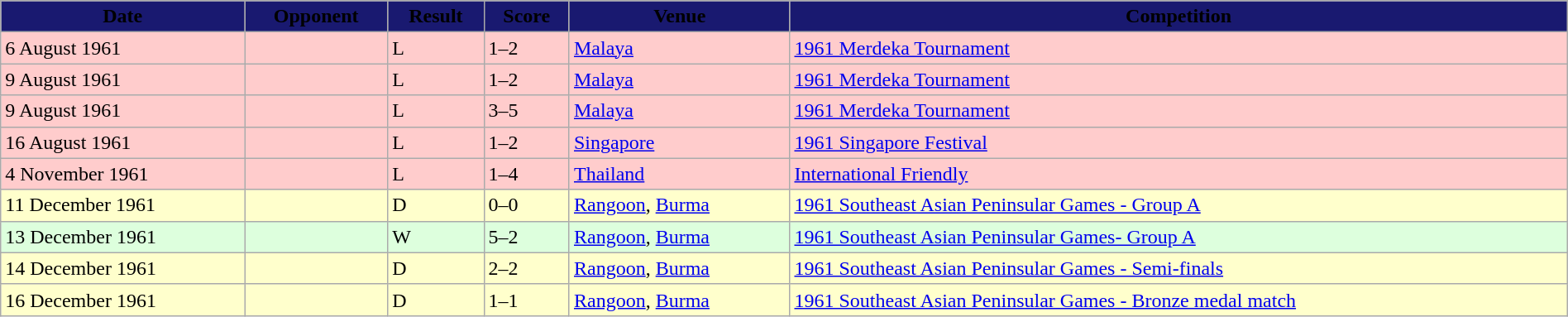<table style="width:100%;" class="wikitable">
<tr>
<th style="background:#191970;"><span>Date</span></th>
<th style="background:#191970;"><span>Opponent</span></th>
<th style="background:#191970;"><span>Result</span></th>
<th style="background:#191970;"><span>Score</span></th>
<th style="background:#191970;"><span>Venue</span></th>
<th style="background:#191970;"><span>Competition</span></th>
</tr>
<tr style="background:#fcc;">
<td>6 August 1961</td>
<td></td>
<td>L</td>
<td>1–2</td>
<td> <a href='#'>Malaya</a></td>
<td><a href='#'>1961 Merdeka Tournament</a></td>
</tr>
<tr style="background:#fcc;">
<td>9 August 1961</td>
<td></td>
<td>L</td>
<td>1–2</td>
<td> <a href='#'>Malaya</a></td>
<td><a href='#'>1961 Merdeka Tournament</a></td>
</tr>
<tr style="background:#fcc;">
<td>9 August 1961</td>
<td></td>
<td>L</td>
<td>3–5</td>
<td> <a href='#'>Malaya</a></td>
<td><a href='#'>1961 Merdeka Tournament</a></td>
</tr>
<tr style="background:#fcc;">
<td>16 August 1961</td>
<td></td>
<td>L</td>
<td>1–2</td>
<td> <a href='#'>Singapore</a></td>
<td><a href='#'>1961 Singapore Festival</a></td>
</tr>
<tr style="background:#fcc;">
<td>4 November 1961</td>
<td></td>
<td>L</td>
<td>1–4</td>
<td> <a href='#'>Thailand</a></td>
<td><a href='#'>International Friendly</a></td>
</tr>
<tr style="background:#ffc;">
<td>11 December 1961</td>
<td></td>
<td>D</td>
<td>0–0</td>
<td> <a href='#'>Rangoon</a>, <a href='#'>Burma</a></td>
<td><a href='#'>1961 Southeast Asian Peninsular Games - Group A</a></td>
</tr>
<tr style="background:#dfd;">
<td>13 December 1961</td>
<td></td>
<td>W</td>
<td>5–2</td>
<td> <a href='#'>Rangoon</a>, <a href='#'>Burma</a></td>
<td><a href='#'>1961 Southeast Asian Peninsular Games- Group A</a></td>
</tr>
<tr style="background:#ffc;">
<td>14 December 1961</td>
<td></td>
<td>D</td>
<td>2–2</td>
<td> <a href='#'>Rangoon</a>, <a href='#'>Burma</a></td>
<td><a href='#'>1961 Southeast Asian Peninsular Games - Semi-finals</a></td>
</tr>
<tr style="background:#ffc;">
<td>16 December 1961</td>
<td></td>
<td>D</td>
<td>1–1</td>
<td> <a href='#'>Rangoon</a>, <a href='#'>Burma</a></td>
<td><a href='#'>1961 Southeast Asian Peninsular Games - Bronze medal match</a></td>
</tr>
</table>
